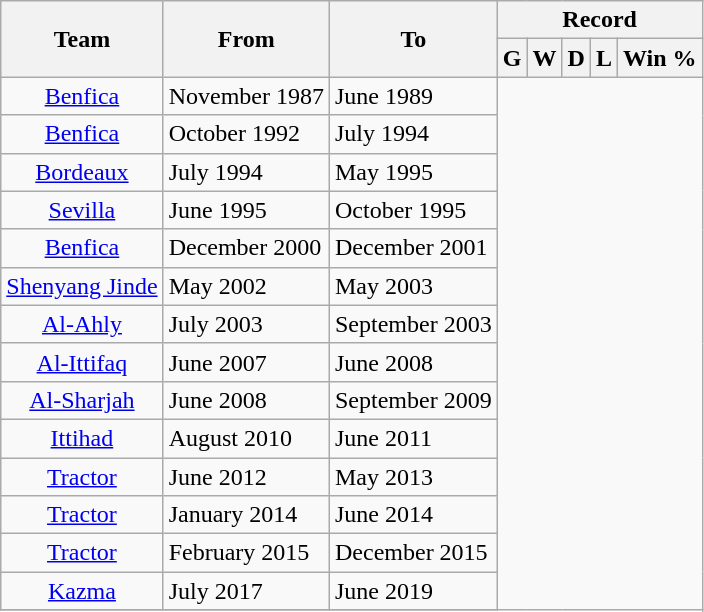<table class="wikitable" style="text-align: center">
<tr>
<th rowspan=2>Team</th>
<th rowspan=2>From</th>
<th rowspan=2>To</th>
<th colspan=8>Record</th>
</tr>
<tr>
<th>G</th>
<th>W</th>
<th>D</th>
<th>L</th>
<th>Win %</th>
</tr>
<tr>
<td><a href='#'>Benfica</a></td>
<td align="left">November 1987</td>
<td align="left">June 1989<br></td>
</tr>
<tr>
<td><a href='#'>Benfica</a></td>
<td align="left">October 1992</td>
<td align="left">July 1994<br></td>
</tr>
<tr>
<td><a href='#'>Bordeaux</a></td>
<td align="left">July 1994</td>
<td align="left">May 1995<br></td>
</tr>
<tr>
<td><a href='#'>Sevilla</a></td>
<td align="left">June 1995</td>
<td align="left">October 1995<br></td>
</tr>
<tr>
<td><a href='#'>Benfica</a></td>
<td align="left">December 2000</td>
<td align="left">December 2001<br></td>
</tr>
<tr>
<td><a href='#'>Shenyang Jinde</a></td>
<td align="left">May 2002</td>
<td align="left">May 2003<br></td>
</tr>
<tr>
<td><a href='#'>Al-Ahly</a></td>
<td align="left">July 2003</td>
<td align="left">September 2003<br></td>
</tr>
<tr>
<td><a href='#'>Al-Ittifaq</a></td>
<td align="left">June 2007</td>
<td align="left">June 2008<br></td>
</tr>
<tr>
<td><a href='#'>Al-Sharjah</a></td>
<td align="left">June 2008</td>
<td align="left">September 2009<br></td>
</tr>
<tr>
<td><a href='#'>Ittihad</a></td>
<td align="left">August 2010</td>
<td align="left">June 2011<br></td>
</tr>
<tr>
<td><a href='#'>Tractor</a></td>
<td align="left">June 2012</td>
<td align="left">May 2013<br></td>
</tr>
<tr>
<td><a href='#'>Tractor</a></td>
<td align="left">January 2014</td>
<td align="left">June 2014<br></td>
</tr>
<tr>
<td><a href='#'>Tractor</a></td>
<td align="left">February 2015</td>
<td align="left">December 2015<br></td>
</tr>
<tr>
<td><a href='#'>Kazma</a></td>
<td align="left">July 2017</td>
<td align="left">June 2019<br></td>
</tr>
<tr>
</tr>
</table>
